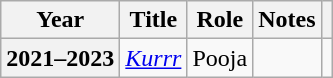<table class="wikitable plainrowheaders sortable" style="margin-right: 0;">
<tr>
<th scope="col">Year</th>
<th scope="col">Title</th>
<th scope="col">Role</th>
<th scope="col" class="unsortable">Notes</th>
<th scope="col" class="unsortable"></th>
</tr>
<tr>
<th scope="row" style="text-align: center;">2021–2023</th>
<td><em><a href='#'>Kurrr</a></em></td>
<td>Pooja</td>
<td></td>
<td></td>
</tr>
</table>
